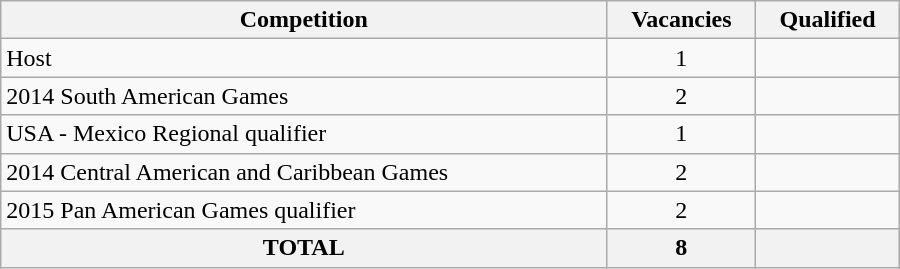<table class = "wikitable" width=600>
<tr>
<th>Competition</th>
<th>Vacancies</th>
<th>Qualified</th>
</tr>
<tr>
<td>Host</td>
<td align="center">1</td>
<td></td>
</tr>
<tr>
<td>2014 South American Games</td>
<td align="center">2</td>
<td><br></td>
</tr>
<tr>
<td>USA - Mexico Regional qualifier</td>
<td align="center">1</td>
<td></td>
</tr>
<tr>
<td>2014 Central American and Caribbean Games</td>
<td align="center">2</td>
<td><br></td>
</tr>
<tr>
<td>2015 Pan American Games qualifier</td>
<td align="center">2</td>
<td><br></td>
</tr>
<tr>
<th>TOTAL</th>
<th>8</th>
<th></th>
</tr>
</table>
